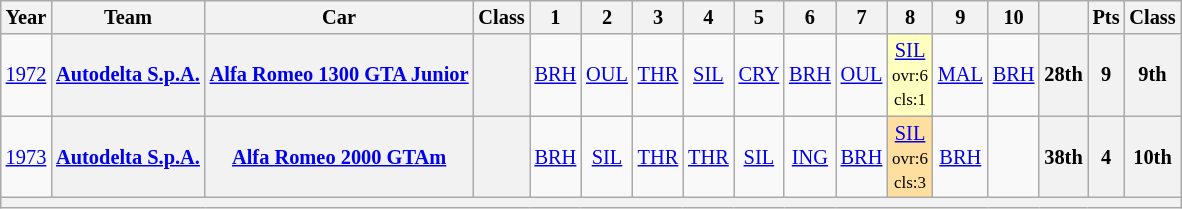<table class="wikitable" style="text-align:center; font-size:85%">
<tr>
<th>Year</th>
<th>Team</th>
<th>Car</th>
<th>Class</th>
<th>1</th>
<th>2</th>
<th>3</th>
<th>4</th>
<th>5</th>
<th>6</th>
<th>7</th>
<th>8</th>
<th>9</th>
<th>10</th>
<th></th>
<th>Pts</th>
<th>Class</th>
</tr>
<tr>
<td><a href='#'>1972</a></td>
<th><a href='#'>Autodelta S.p.A.</a></th>
<th><a href='#'>Alfa Romeo 1300 GTA Junior</a></th>
<th><span></span></th>
<td><a href='#'>BRH</a></td>
<td><a href='#'>OUL</a></td>
<td><a href='#'>THR</a></td>
<td><a href='#'>SIL</a></td>
<td><a href='#'>CRY</a></td>
<td><a href='#'>BRH</a></td>
<td><a href='#'>OUL</a></td>
<td style="background:#FFFFBF;"><a href='#'>SIL</a><br><small>ovr:6<br>cls:1</small></td>
<td><a href='#'>MAL</a></td>
<td><a href='#'>BRH</a></td>
<th>28th</th>
<th>9</th>
<th>9th</th>
</tr>
<tr>
<td><a href='#'>1973</a></td>
<th><a href='#'>Autodelta S.p.A.</a></th>
<th><a href='#'>Alfa Romeo 2000 GTAm</a></th>
<th><span></span></th>
<td><a href='#'>BRH</a></td>
<td><a href='#'>SIL</a></td>
<td><a href='#'>THR</a></td>
<td><a href='#'>THR</a></td>
<td><a href='#'>SIL</a></td>
<td><a href='#'>ING</a></td>
<td><a href='#'>BRH</a></td>
<td style="background:#FFDF9F;"><a href='#'>SIL</a><br><small>ovr:6<br>cls:3</small></td>
<td><a href='#'>BRH</a></td>
<td></td>
<th>38th</th>
<th>4</th>
<th>10th</th>
</tr>
<tr>
<th colspan="17"></th>
</tr>
</table>
